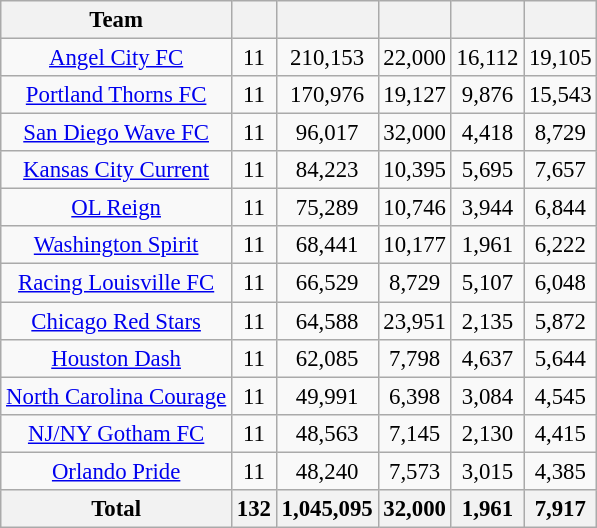<table class="wikitable sortable" style="font-size: 95%;text-align: center;">
<tr>
<th>Team</th>
<th></th>
<th></th>
<th></th>
<th></th>
<th></th>
</tr>
<tr>
<td><a href='#'>Angel City FC</a></td>
<td>11</td>
<td>210,153</td>
<td>22,000</td>
<td>16,112</td>
<td>19,105</td>
</tr>
<tr>
<td><a href='#'>Portland Thorns FC</a></td>
<td>11</td>
<td>170,976</td>
<td>19,127</td>
<td>9,876</td>
<td>15,543</td>
</tr>
<tr>
<td><a href='#'>San Diego Wave FC</a></td>
<td>11</td>
<td>96,017</td>
<td>32,000</td>
<td>4,418</td>
<td>8,729</td>
</tr>
<tr>
<td><a href='#'>Kansas City Current</a></td>
<td>11</td>
<td>84,223</td>
<td>10,395</td>
<td>5,695</td>
<td>7,657</td>
</tr>
<tr>
<td><a href='#'>OL Reign</a></td>
<td>11</td>
<td>75,289</td>
<td>10,746</td>
<td>3,944</td>
<td>6,844</td>
</tr>
<tr>
<td><a href='#'>Washington Spirit</a></td>
<td>11</td>
<td>68,441</td>
<td>10,177</td>
<td>1,961</td>
<td>6,222</td>
</tr>
<tr>
<td><a href='#'>Racing Louisville FC</a></td>
<td>11</td>
<td>66,529</td>
<td>8,729</td>
<td>5,107</td>
<td>6,048</td>
</tr>
<tr>
<td><a href='#'>Chicago Red Stars</a></td>
<td>11</td>
<td>64,588</td>
<td>23,951</td>
<td>2,135</td>
<td>5,872</td>
</tr>
<tr>
<td><a href='#'>Houston Dash</a></td>
<td>11</td>
<td>62,085</td>
<td>7,798</td>
<td>4,637</td>
<td>5,644</td>
</tr>
<tr>
<td><a href='#'>North Carolina Courage</a></td>
<td>11</td>
<td>49,991</td>
<td>6,398</td>
<td>3,084</td>
<td>4,545</td>
</tr>
<tr>
<td><a href='#'>NJ/NY Gotham FC</a></td>
<td>11</td>
<td>48,563</td>
<td>7,145</td>
<td>2,130</td>
<td>4,415</td>
</tr>
<tr>
<td><a href='#'>Orlando Pride</a></td>
<td>11</td>
<td>48,240</td>
<td>7,573</td>
<td>3,015</td>
<td>4,385</td>
</tr>
<tr>
<th>Total</th>
<th>132</th>
<th>1,045,095</th>
<th>32,000</th>
<th>1,961</th>
<th>7,917</th>
</tr>
</table>
